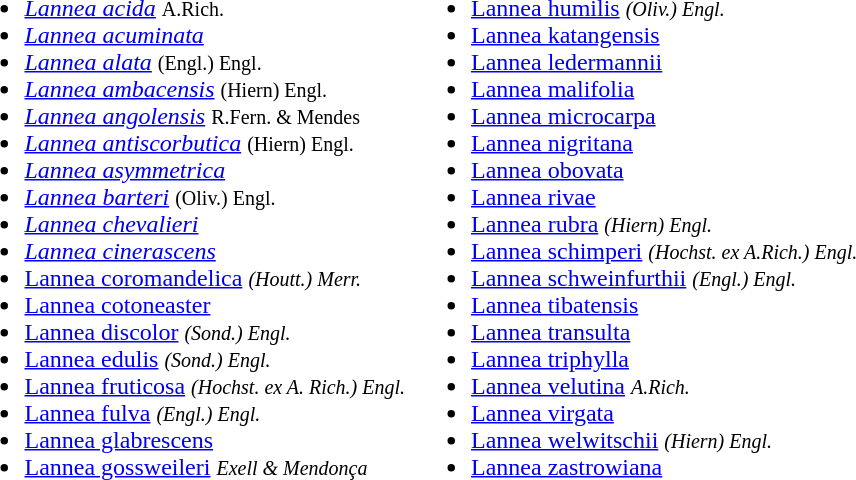<table>
<tr valign=top>
<td><br><ul><li><em><a href='#'>Lannea acida</a></em> <small>A.Rich.</small></li><li><em><a href='#'>Lannea acuminata</a></em> </li><li><em><a href='#'>Lannea alata</a></em> <small>(Engl.) Engl.</small></li><li><em><a href='#'>Lannea ambacensis</a></em> <small>(Hiern) Engl.</small></li><li><em><a href='#'>Lannea angolensis</a></em> <small>R.Fern. & Mendes</small></li><li><em><a href='#'>Lannea antiscorbutica</a></em> <small>(Hiern) Engl.</small></li><li><em><a href='#'>Lannea asymmetrica</a></em> </li><li><em><a href='#'>Lannea barteri</a></em> <small>(Oliv.) Engl.</small></li><li><em><a href='#'>Lannea chevalieri</a></em> </li><li><em><a href='#'>Lannea cinerascens</a> </li><li></em><a href='#'>Lannea coromandelica</a><em> <small>(Houtt.) Merr.</small></li><li></em><a href='#'>Lannea cotoneaster</a><em> </li><li></em><a href='#'>Lannea discolor</a><em> <small>(Sond.) Engl.</small></li><li></em><a href='#'>Lannea edulis</a><em> <small>(Sond.) Engl.</small></li><li></em><a href='#'>Lannea fruticosa</a><em> <small>(Hochst. ex A. Rich.) Engl.</small></li><li></em><a href='#'>Lannea fulva</a><em> <small>(Engl.) Engl.</small></li><li></em><a href='#'>Lannea glabrescens</a><em> </li><li></em><a href='#'>Lannea gossweileri</a><em> <small>Exell & Mendonça</small></li></ul></td>
<td><br><ul><li></em><a href='#'>Lannea humilis</a><em> <small>(Oliv.) Engl.</small></li><li></em><a href='#'>Lannea katangensis</a><em> </li><li></em><a href='#'>Lannea ledermannii</a><em> </li><li></em><a href='#'>Lannea malifolia</a><em> </li><li></em><a href='#'>Lannea microcarpa</a><em> </li><li></em><a href='#'>Lannea nigritana</a><em> </li><li></em><a href='#'>Lannea obovata</a><em> </li><li></em><a href='#'>Lannea rivae</a><em> </li><li></em><a href='#'>Lannea rubra</a><em> <small>(Hiern) Engl.</small></li><li></em><a href='#'>Lannea schimperi</a><em> <small>(Hochst. ex A.Rich.) Engl.</small></li><li></em><a href='#'>Lannea schweinfurthii</a><em> <small>(Engl.) Engl.</small></li><li></em><a href='#'>Lannea tibatensis</a><em> </li><li></em><a href='#'>Lannea transulta</a><em> </li><li></em><a href='#'>Lannea triphylla</a><em> </li><li></em><a href='#'>Lannea velutina</a><em> <small>A.Rich.</small></li><li></em><a href='#'>Lannea virgata</a><em> </li><li></em><a href='#'>Lannea welwitschii</a><em> <small>(Hiern) Engl.</small></li><li></em><a href='#'>Lannea zastrowiana</a><em> </li></ul></td>
</tr>
</table>
